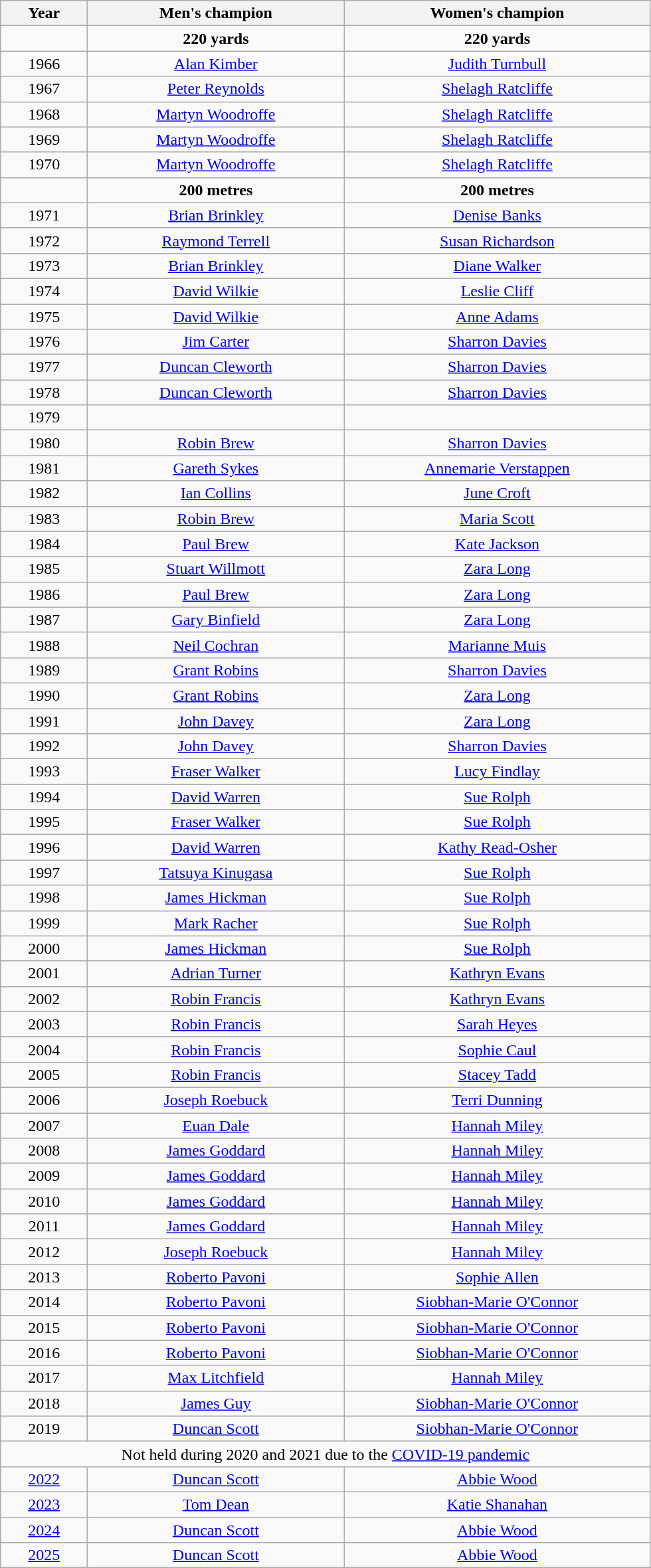<table class="wikitable sortable" style="text-align:center">
<tr>
<th width=80>Year</th>
<th width=250>Men's champion</th>
<th width=300>Women's champion</th>
</tr>
<tr>
<td></td>
<td><strong>220 yards</strong></td>
<td><strong>220 yards</strong></td>
</tr>
<tr>
<td>1966</td>
<td><a href='#'>Alan Kimber</a></td>
<td><a href='#'>Judith Turnbull</a></td>
</tr>
<tr>
<td>1967</td>
<td><a href='#'>Peter Reynolds</a></td>
<td><a href='#'>Shelagh Ratcliffe</a></td>
</tr>
<tr>
<td>1968</td>
<td><a href='#'>Martyn Woodroffe</a></td>
<td><a href='#'>Shelagh Ratcliffe</a></td>
</tr>
<tr>
<td>1969</td>
<td><a href='#'>Martyn Woodroffe</a></td>
<td><a href='#'>Shelagh Ratcliffe</a></td>
</tr>
<tr>
<td>1970</td>
<td><a href='#'>Martyn Woodroffe</a></td>
<td><a href='#'>Shelagh Ratcliffe</a></td>
</tr>
<tr>
<td></td>
<td><strong>200 metres</strong></td>
<td><strong>200 metres</strong></td>
</tr>
<tr>
<td>1971</td>
<td><a href='#'>Brian Brinkley</a></td>
<td><a href='#'>Denise Banks</a></td>
</tr>
<tr>
<td>1972</td>
<td><a href='#'>Raymond Terrell</a></td>
<td><a href='#'>Susan Richardson</a></td>
</tr>
<tr>
<td>1973</td>
<td><a href='#'>Brian Brinkley</a></td>
<td><a href='#'>Diane Walker</a></td>
</tr>
<tr>
<td>1974</td>
<td><a href='#'>David Wilkie</a></td>
<td><a href='#'>Leslie Cliff</a></td>
</tr>
<tr>
<td>1975</td>
<td><a href='#'>David Wilkie</a></td>
<td><a href='#'>Anne Adams</a></td>
</tr>
<tr>
<td>1976</td>
<td><a href='#'>Jim Carter</a></td>
<td><a href='#'>Sharron Davies</a></td>
</tr>
<tr>
<td>1977</td>
<td><a href='#'>Duncan Cleworth</a></td>
<td><a href='#'>Sharron Davies</a></td>
</tr>
<tr>
<td>1978</td>
<td><a href='#'>Duncan Cleworth</a></td>
<td><a href='#'>Sharron Davies</a></td>
</tr>
<tr>
<td>1979</td>
<td></td>
<td></td>
</tr>
<tr>
<td>1980</td>
<td><a href='#'>Robin Brew</a></td>
<td><a href='#'>Sharron Davies</a></td>
</tr>
<tr>
<td>1981</td>
<td><a href='#'>Gareth Sykes</a></td>
<td><a href='#'>Annemarie Verstappen</a></td>
</tr>
<tr>
<td>1982</td>
<td><a href='#'>Ian Collins</a></td>
<td><a href='#'>June Croft</a></td>
</tr>
<tr>
<td>1983</td>
<td><a href='#'>Robin Brew</a></td>
<td><a href='#'>Maria Scott</a></td>
</tr>
<tr>
<td>1984</td>
<td><a href='#'>Paul Brew</a></td>
<td><a href='#'>Kate Jackson</a></td>
</tr>
<tr>
<td>1985</td>
<td><a href='#'>Stuart Willmott</a></td>
<td><a href='#'>Zara Long</a></td>
</tr>
<tr>
<td>1986</td>
<td><a href='#'>Paul Brew</a></td>
<td><a href='#'>Zara Long</a></td>
</tr>
<tr>
<td>1987</td>
<td><a href='#'>Gary Binfield</a></td>
<td><a href='#'>Zara Long</a></td>
</tr>
<tr>
<td>1988</td>
<td><a href='#'>Neil Cochran</a></td>
<td><a href='#'>Marianne Muis</a></td>
</tr>
<tr>
<td>1989</td>
<td><a href='#'>Grant Robins</a></td>
<td><a href='#'>Sharron Davies</a></td>
</tr>
<tr>
<td>1990</td>
<td><a href='#'>Grant Robins</a></td>
<td><a href='#'>Zara Long</a></td>
</tr>
<tr>
<td>1991</td>
<td><a href='#'>John Davey</a></td>
<td><a href='#'>Zara Long</a></td>
</tr>
<tr>
<td>1992</td>
<td><a href='#'>John Davey</a></td>
<td><a href='#'>Sharron Davies</a></td>
</tr>
<tr>
<td>1993</td>
<td><a href='#'>Fraser Walker</a></td>
<td><a href='#'>Lucy Findlay</a></td>
</tr>
<tr>
<td>1994</td>
<td><a href='#'>David Warren</a></td>
<td><a href='#'>Sue Rolph</a></td>
</tr>
<tr>
<td>1995</td>
<td><a href='#'>Fraser Walker</a></td>
<td><a href='#'>Sue Rolph</a></td>
</tr>
<tr>
<td>1996</td>
<td><a href='#'>David Warren</a></td>
<td><a href='#'>Kathy Read-Osher</a></td>
</tr>
<tr>
<td>1997</td>
<td><a href='#'>Tatsuya Kinugasa</a></td>
<td><a href='#'>Sue Rolph</a></td>
</tr>
<tr>
<td>1998</td>
<td><a href='#'>James Hickman</a></td>
<td><a href='#'>Sue Rolph</a></td>
</tr>
<tr>
<td>1999</td>
<td><a href='#'>Mark Racher</a></td>
<td><a href='#'>Sue Rolph</a></td>
</tr>
<tr>
<td>2000</td>
<td><a href='#'>James Hickman</a></td>
<td><a href='#'>Sue Rolph</a></td>
</tr>
<tr>
<td>2001</td>
<td><a href='#'>Adrian Turner</a></td>
<td><a href='#'>Kathryn Evans</a></td>
</tr>
<tr>
<td>2002</td>
<td><a href='#'>Robin Francis</a></td>
<td><a href='#'>Kathryn Evans</a></td>
</tr>
<tr>
<td>2003</td>
<td><a href='#'>Robin Francis</a></td>
<td><a href='#'>Sarah Heyes</a></td>
</tr>
<tr>
<td>2004</td>
<td><a href='#'>Robin Francis</a></td>
<td><a href='#'>Sophie Caul</a></td>
</tr>
<tr>
<td>2005</td>
<td><a href='#'>Robin Francis</a></td>
<td><a href='#'>Stacey Tadd</a></td>
</tr>
<tr>
<td>2006</td>
<td><a href='#'>Joseph Roebuck</a></td>
<td><a href='#'>Terri Dunning</a></td>
</tr>
<tr>
<td>2007</td>
<td><a href='#'>Euan Dale</a></td>
<td><a href='#'>Hannah Miley</a></td>
</tr>
<tr>
<td>2008</td>
<td><a href='#'>James Goddard</a></td>
<td><a href='#'>Hannah Miley</a></td>
</tr>
<tr>
<td>2009</td>
<td><a href='#'>James Goddard</a></td>
<td><a href='#'>Hannah Miley</a></td>
</tr>
<tr>
<td>2010</td>
<td><a href='#'>James Goddard</a></td>
<td><a href='#'>Hannah Miley</a></td>
</tr>
<tr>
<td>2011</td>
<td><a href='#'>James Goddard</a></td>
<td><a href='#'>Hannah Miley</a></td>
</tr>
<tr>
<td>2012</td>
<td><a href='#'>Joseph Roebuck</a></td>
<td><a href='#'>Hannah Miley</a></td>
</tr>
<tr>
<td>2013</td>
<td><a href='#'>Roberto Pavoni</a></td>
<td><a href='#'>Sophie Allen</a></td>
</tr>
<tr>
<td>2014</td>
<td><a href='#'>Roberto Pavoni</a></td>
<td><a href='#'>Siobhan-Marie O'Connor</a></td>
</tr>
<tr>
<td>2015</td>
<td><a href='#'>Roberto Pavoni</a></td>
<td><a href='#'>Siobhan-Marie O'Connor</a></td>
</tr>
<tr>
<td>2016</td>
<td><a href='#'>Roberto Pavoni</a></td>
<td><a href='#'>Siobhan-Marie O'Connor</a></td>
</tr>
<tr>
<td>2017</td>
<td><a href='#'>Max Litchfield</a></td>
<td><a href='#'>Hannah Miley</a></td>
</tr>
<tr>
<td>2018</td>
<td><a href='#'>James Guy</a></td>
<td><a href='#'>Siobhan-Marie O'Connor</a></td>
</tr>
<tr>
<td>2019</td>
<td><a href='#'>Duncan Scott</a></td>
<td><a href='#'>Siobhan-Marie O'Connor</a></td>
</tr>
<tr>
<td colspan=4>Not held during 2020 and 2021 due to the <a href='#'>COVID-19 pandemic</a></td>
</tr>
<tr>
<td><a href='#'>2022</a></td>
<td><a href='#'>Duncan Scott</a></td>
<td><a href='#'>Abbie Wood</a></td>
</tr>
<tr>
<td><a href='#'>2023</a></td>
<td><a href='#'>Tom Dean</a></td>
<td><a href='#'>Katie Shanahan</a></td>
</tr>
<tr>
<td><a href='#'>2024</a></td>
<td><a href='#'>Duncan Scott</a></td>
<td><a href='#'>Abbie Wood</a></td>
</tr>
<tr>
<td><a href='#'>2025</a></td>
<td><a href='#'>Duncan Scott</a></td>
<td><a href='#'>Abbie Wood</a></td>
</tr>
</table>
